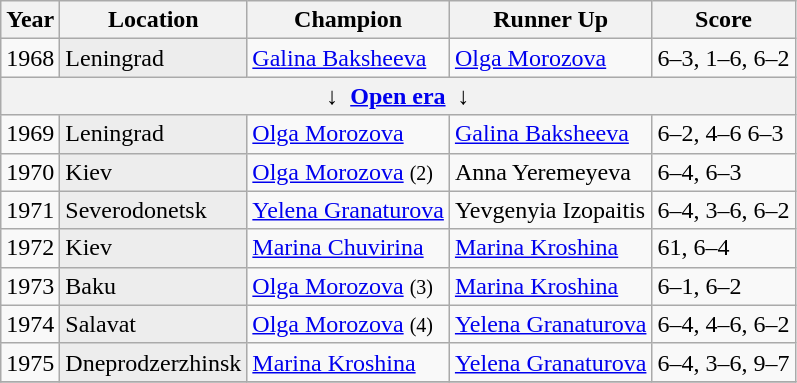<table class="wikitable sortable">
<tr>
<th>Year</th>
<th>Location</th>
<th>Champion</th>
<th>Runner Up</th>
<th>Score</th>
</tr>
<tr>
<td>1968</td>
<td style="background:#ededed">Leningrad</td>
<td> <a href='#'>Galina Baksheeva</a></td>
<td> <a href='#'>Olga Morozova</a></td>
<td>6–3, 1–6, 6–2</td>
</tr>
<tr>
<th colspan=5 align=center>↓  <a href='#'>Open era</a>  ↓</th>
</tr>
<tr>
<td>1969</td>
<td style="background:#ededed">Leningrad</td>
<td> <a href='#'>Olga Morozova</a></td>
<td> <a href='#'>Galina Baksheeva</a></td>
<td>6–2, 4–6 6–3</td>
</tr>
<tr>
<td>1970</td>
<td style="background:#ededed">Kiev</td>
<td>  <a href='#'>Olga Morozova</a>  <small>(2)</small></td>
<td> Anna Yeremeyeva</td>
<td>6–4, 6–3</td>
</tr>
<tr>
<td>1971</td>
<td style="background:#ededed">Severodonetsk</td>
<td> <a href='#'>Yelena Granaturova</a></td>
<td> Yevgenyia Izopaitis</td>
<td>6–4, 3–6, 6–2</td>
</tr>
<tr>
<td>1972</td>
<td style="background:#ededed">Kiev</td>
<td> <a href='#'>Marina Chuvirina</a></td>
<td>  <a href='#'>Marina Kroshina</a></td>
<td>61, 6–4</td>
</tr>
<tr>
<td>1973</td>
<td style="background:#ededed">Baku</td>
<td> <a href='#'>Olga Morozova</a> <small>(3)</small></td>
<td> <a href='#'>Marina Kroshina</a></td>
<td>6–1, 6–2</td>
</tr>
<tr>
<td>1974</td>
<td style="background:#ededed">Salavat</td>
<td> <a href='#'>Olga Morozova</a> <small>(4)</small></td>
<td> <a href='#'>Yelena Granaturova</a></td>
<td>6–4, 4–6, 6–2</td>
</tr>
<tr>
<td>1975</td>
<td style="background:#ededed">Dneprodzerzhinsk</td>
<td> <a href='#'>Marina Kroshina</a></td>
<td> <a href='#'>Yelena Granaturova</a></td>
<td>6–4, 3–6, 9–7</td>
</tr>
<tr>
</tr>
</table>
